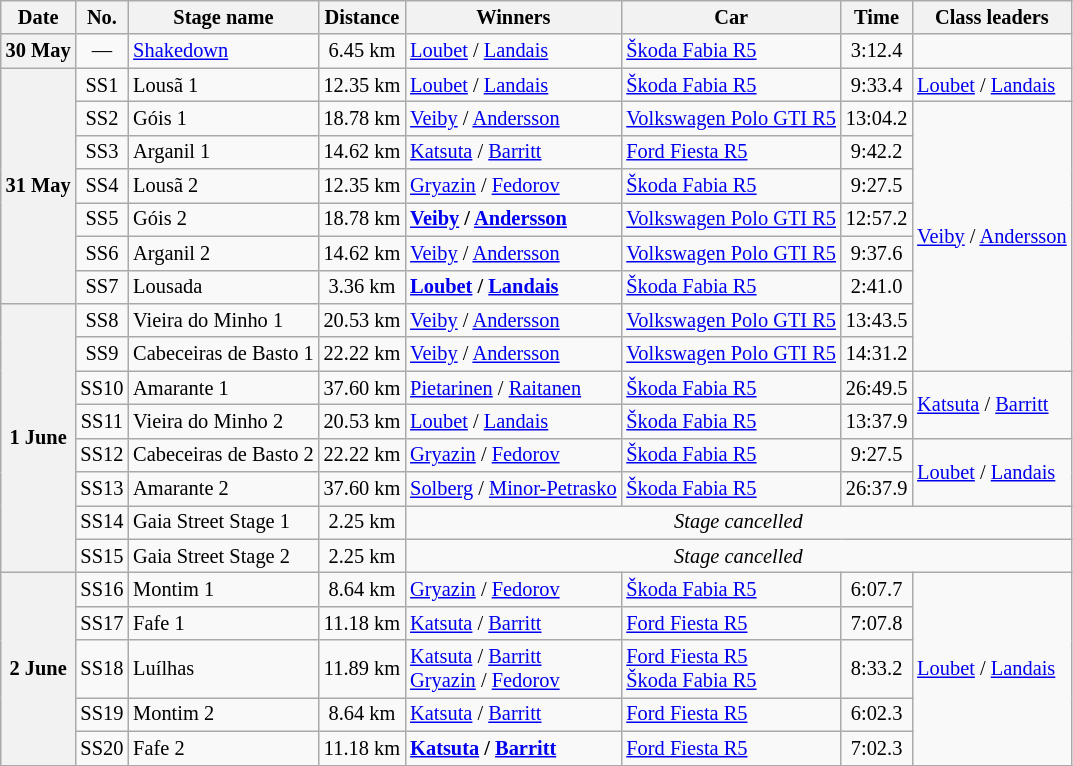<table class="wikitable" style="font-size: 85%;">
<tr>
<th>Date</th>
<th>No.</th>
<th>Stage name</th>
<th>Distance</th>
<th>Winners</th>
<th>Car</th>
<th>Time</th>
<th nowrap>Class leaders</th>
</tr>
<tr>
<th>30 May</th>
<td align="center">—</td>
<td nowrap><a href='#'>Shakedown</a></td>
<td align="center">6.45 km</td>
<td><a href='#'>Loubet</a> / <a href='#'>Landais</a></td>
<td><a href='#'>Škoda Fabia R5</a></td>
<td align="center">3:12.4</td>
<td></td>
</tr>
<tr>
<th rowspan="7" nowrap>31 May</th>
<td align="center">SS1</td>
<td>Lousã 1</td>
<td align="center">12.35 km</td>
<td><a href='#'>Loubet</a> / <a href='#'>Landais</a></td>
<td><a href='#'>Škoda Fabia R5</a></td>
<td align="center">9:33.4</td>
<td><a href='#'>Loubet</a> / <a href='#'>Landais</a></td>
</tr>
<tr>
<td align="center">SS2</td>
<td>Góis 1</td>
<td align="center">18.78 km</td>
<td><a href='#'>Veiby</a> / <a href='#'>Andersson</a></td>
<td nowrap><a href='#'>Volkswagen Polo GTI R5</a></td>
<td align="center">13:04.2</td>
<td rowspan="8" nowrap><a href='#'>Veiby</a> / <a href='#'>Andersson</a></td>
</tr>
<tr>
<td align="center">SS3</td>
<td>Arganil 1</td>
<td align="center">14.62 km</td>
<td><a href='#'>Katsuta</a> / <a href='#'>Barritt</a></td>
<td><a href='#'>Ford Fiesta R5</a></td>
<td align="center">9:42.2</td>
</tr>
<tr>
<td align="center">SS4</td>
<td>Lousã 2</td>
<td align="center">12.35 km</td>
<td><a href='#'>Gryazin</a> / <a href='#'>Fedorov</a></td>
<td><a href='#'>Škoda Fabia R5</a></td>
<td align="center">9:27.5</td>
</tr>
<tr>
<td align="center">SS5</td>
<td>Góis 2</td>
<td align="center">18.78 km</td>
<td nowrap><strong><a href='#'>Veiby</a> / <a href='#'>Andersson</a></strong></td>
<td><a href='#'>Volkswagen Polo GTI R5</a></td>
<td align="center">12:57.2</td>
</tr>
<tr>
<td align="center">SS6</td>
<td>Arganil 2</td>
<td align="center">14.62 km</td>
<td><a href='#'>Veiby</a> / <a href='#'>Andersson</a></td>
<td><a href='#'>Volkswagen Polo GTI R5</a></td>
<td align="center">9:37.6</td>
</tr>
<tr>
<td align="center">SS7</td>
<td>Lousada</td>
<td align="center">3.36 km</td>
<td><strong><a href='#'>Loubet</a> / <a href='#'>Landais</a></strong></td>
<td><a href='#'>Škoda Fabia R5</a></td>
<td align="center">2:41.0</td>
</tr>
<tr>
<th rowspan="8">1 June</th>
<td align="center">SS8</td>
<td>Vieira do Minho 1</td>
<td align="center">20.53 km</td>
<td><a href='#'>Veiby</a> / <a href='#'>Andersson</a></td>
<td><a href='#'>Volkswagen Polo GTI R5</a></td>
<td align="center">13:43.5</td>
</tr>
<tr>
<td align="center">SS9</td>
<td>Cabeceiras de Basto 1</td>
<td align="center">22.22 km</td>
<td><a href='#'>Veiby</a> / <a href='#'>Andersson</a></td>
<td><a href='#'>Volkswagen Polo GTI R5</a></td>
<td align="center">14:31.2</td>
</tr>
<tr>
<td align="center">SS10</td>
<td>Amarante 1</td>
<td align="center">37.60 km</td>
<td nowrap><a href='#'>Pietarinen</a> / <a href='#'>Raitanen</a></td>
<td><a href='#'>Škoda Fabia R5</a></td>
<td align="center">26:49.5</td>
<td rowspan="2"><a href='#'>Katsuta</a> / <a href='#'>Barritt</a></td>
</tr>
<tr>
<td align="center">SS11</td>
<td>Vieira do Minho 2</td>
<td align="center">20.53 km</td>
<td><a href='#'>Loubet</a> / <a href='#'>Landais</a></td>
<td><a href='#'>Škoda Fabia R5</a></td>
<td align="center">13:37.9</td>
</tr>
<tr>
<td align="center">SS12</td>
<td>Cabeceiras de Basto 2</td>
<td align="center">22.22 km</td>
<td><a href='#'>Gryazin</a> / <a href='#'>Fedorov</a></td>
<td><a href='#'>Škoda Fabia R5</a></td>
<td align="center">9:27.5</td>
<td rowspan="2"><a href='#'>Loubet</a> / <a href='#'>Landais</a></td>
</tr>
<tr>
<td align="center">SS13</td>
<td>Amarante 2</td>
<td align="center">37.60 km</td>
<td><a href='#'>Solberg</a> / <a href='#'>Minor-Petrasko</a></td>
<td><a href='#'>Škoda Fabia R5</a></td>
<td align="center">26:37.9</td>
</tr>
<tr>
<td align="center">SS14</td>
<td>Gaia Street Stage 1</td>
<td align="center">2.25 km</td>
<td colspan="4" align="center"><em>Stage cancelled</em></td>
</tr>
<tr>
<td align="center">SS15</td>
<td>Gaia Street Stage 2</td>
<td align="center">2.25 km</td>
<td colspan="4" align="center"><em>Stage cancelled</em></td>
</tr>
<tr>
<th rowspan="5">2 June</th>
<td align="center">SS16</td>
<td>Montim 1</td>
<td align="center">8.64 km</td>
<td><a href='#'>Gryazin</a> / <a href='#'>Fedorov</a></td>
<td><a href='#'>Škoda Fabia R5</a></td>
<td align="center">6:07.7</td>
<td rowspan="5"><a href='#'>Loubet</a> / <a href='#'>Landais</a></td>
</tr>
<tr>
<td align="center">SS17</td>
<td>Fafe 1</td>
<td align="center">11.18 km</td>
<td><a href='#'>Katsuta</a> / <a href='#'>Barritt</a></td>
<td><a href='#'>Ford Fiesta R5</a></td>
<td align="center">7:07.8</td>
</tr>
<tr>
<td align="center">SS18</td>
<td>Luílhas</td>
<td align="center">11.89 km</td>
<td><a href='#'>Katsuta</a> / <a href='#'>Barritt</a><br><a href='#'>Gryazin</a> / <a href='#'>Fedorov</a></td>
<td><a href='#'>Ford Fiesta R5</a><br><a href='#'>Škoda Fabia R5</a></td>
<td align="center">8:33.2</td>
</tr>
<tr>
<td align="center">SS19</td>
<td>Montim 2</td>
<td align="center">8.64 km</td>
<td><a href='#'>Katsuta</a> / <a href='#'>Barritt</a></td>
<td><a href='#'>Ford Fiesta R5</a></td>
<td align="center">6:02.3</td>
</tr>
<tr>
<td align="center">SS20</td>
<td>Fafe 2</td>
<td align="center">11.18 km</td>
<td><strong><a href='#'>Katsuta</a> / <a href='#'>Barritt</a></strong></td>
<td><a href='#'>Ford Fiesta R5</a></td>
<td align="center">7:02.3</td>
</tr>
<tr>
</tr>
</table>
